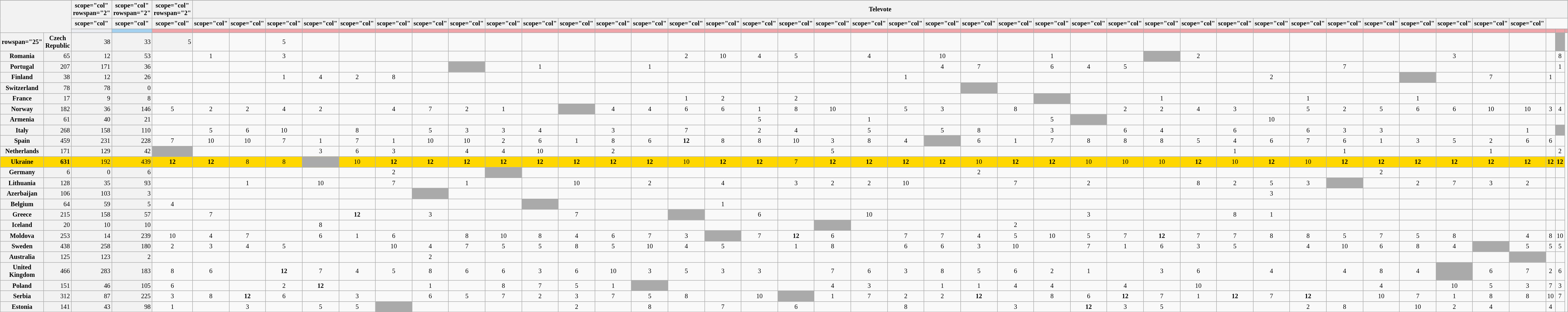<table class="wikitable plainrowheaders" style="text-align: center; font-size: 85%;">
<tr>
</tr>
<tr>
<td colspan="2" rowspan="3" style="background: #F2F2F2;"></td>
<th>scope="col" rowspan="2" </th>
<th>scope="col" rowspan="2" </th>
<th>scope="col" rowspan="2" </th>
<th colspan="40" scope="col">Televote</th>
</tr>
<tr>
<th>scope="col" </th>
<th>scope="col" </th>
<th>scope="col" </th>
<th>scope="col" </th>
<th>scope="col" </th>
<th>scope="col" </th>
<th>scope="col" </th>
<th>scope="col" </th>
<th>scope="col" </th>
<th>scope="col" </th>
<th>scope="col" </th>
<th>scope="col" </th>
<th>scope="col" </th>
<th>scope="col" </th>
<th>scope="col" </th>
<th>scope="col" </th>
<th>scope="col" </th>
<th>scope="col" </th>
<th>scope="col" </th>
<th>scope="col" </th>
<th>scope="col" </th>
<th>scope="col" </th>
<th>scope="col" </th>
<th>scope="col" </th>
<th>scope="col" </th>
<th>scope="col" </th>
<th>scope="col" </th>
<th>scope="col" </th>
<th>scope="col" </th>
<th>scope="col" </th>
<th>scope="col" </th>
<th>scope="col" </th>
<th>scope="col" </th>
<th>scope="col" </th>
<th>scope="col" </th>
<th>scope="col" </th>
<th>scope="col" </th>
<th>scope="col" </th>
<th>scope="col" </th>
<th>scope="col" </th>
</tr>
<tr>
<td style="height:2px; background: #eaecf0; border-top:1px solid transparent;"></td>
<td style="background: #A4D1EF;"></td>
<td style="background: #EFA4A9;"></td>
<td style="background: #EFA4A9;"></td>
<td style="background: #EFA4A9;"></td>
<td style="background: #EFA4A9;"></td>
<td style="background: #EFA4A9;"></td>
<td style="background: #EFA4A9;"></td>
<td style="background: #EFA4A9;"></td>
<td style="background: #EFA4A9;"></td>
<td style="background: #EFA4A9;"></td>
<td style="background: #EFA4A9;"></td>
<td style="background: #EFA4A9;"></td>
<td style="background: #EFA4A9;"></td>
<td style="background: #EFA4A9;"></td>
<td style="background: #EFA4A9;"></td>
<td style="background: #EFA4A9;"></td>
<td style="background: #EFA4A9;"></td>
<td style="background: #EFA4A9;"></td>
<td style="background: #EFA4A9;"></td>
<td style="background: #EFA4A9;"></td>
<td style="background: #EFA4A9;"></td>
<td style="background: #EFA4A9;"></td>
<td style="background: #EFA4A9;"></td>
<td style="background: #EFA4A9;"></td>
<td style="background: #EFA4A9;"></td>
<td style="background: #EFA4A9;"></td>
<td style="background: #EFA4A9;"></td>
<td style="background: #EFA4A9;"></td>
<td style="background: #EFA4A9;"></td>
<td style="background: #EFA4A9;"></td>
<td style="background: #EFA4A9;"></td>
<td style="background: #EFA4A9;"></td>
<td style="background: #EFA4A9;"></td>
<td style="background: #EFA4A9;"></td>
<td style="background: #EFA4A9;"></td>
<td style="background: #EFA4A9;"></td>
<td style="background: #EFA4A9;"></td>
<td style="background: #EFA4A9;"></td>
<td style="background: #EFA4A9;"></td>
<td style="background: #EFA4A9;"></td>
<td style="background: #EFA4A9;"></td>
<td style="background: #EFA4A9;"></td>
</tr>
<tr>
<th>rowspan="25" </th>
<th scope="row" style="background: #f2f2f2;">Czech Republic</th>
<td style="text-align: right; background: #f2f2f2;">38</td>
<td style="text-align: right; background: #f2f2f2;">33</td>
<td style="text-align: right; background: #f2f2f2;">5</td>
<td></td>
<td></td>
<td>5</td>
<td></td>
<td></td>
<td></td>
<td></td>
<td></td>
<td></td>
<td></td>
<td></td>
<td></td>
<td></td>
<td></td>
<td></td>
<td></td>
<td></td>
<td></td>
<td></td>
<td></td>
<td></td>
<td></td>
<td></td>
<td></td>
<td></td>
<td></td>
<td></td>
<td></td>
<td></td>
<td></td>
<td></td>
<td></td>
<td></td>
<td></td>
<td></td>
<td></td>
<td></td>
<td></td>
<td style="background: #aaa;"></td>
<td></td>
</tr>
<tr>
<th scope="row" style="background: #f2f2f2;">Romania</th>
<td style="text-align: right; background: #f2f2f2;">65</td>
<td style="text-align: right; background: #f2f2f2;">12</td>
<td style="text-align: right; background: #f2f2f2;">53</td>
<td></td>
<td>1</td>
<td></td>
<td>3</td>
<td></td>
<td></td>
<td></td>
<td></td>
<td></td>
<td></td>
<td></td>
<td></td>
<td></td>
<td></td>
<td>2</td>
<td>10</td>
<td>4</td>
<td>5</td>
<td></td>
<td>4</td>
<td></td>
<td>10</td>
<td></td>
<td></td>
<td>1</td>
<td></td>
<td></td>
<td style="background: #aaa;"></td>
<td>2</td>
<td></td>
<td></td>
<td></td>
<td></td>
<td></td>
<td></td>
<td>3</td>
<td></td>
<td></td>
<td></td>
<td>8</td>
</tr>
<tr>
<th scope="row" style="background: #f2f2f2;">Portugal</th>
<td style="text-align: right; background: #f2f2f2;">207</td>
<td style="text-align: right; background: #f2f2f2;">171</td>
<td style="text-align: right; background: #f2f2f2;">36</td>
<td></td>
<td></td>
<td></td>
<td></td>
<td></td>
<td></td>
<td></td>
<td></td>
<td style="background: #aaa;"></td>
<td></td>
<td>1</td>
<td></td>
<td></td>
<td>1</td>
<td></td>
<td></td>
<td></td>
<td></td>
<td></td>
<td></td>
<td></td>
<td>4</td>
<td>7</td>
<td></td>
<td>6</td>
<td>4</td>
<td>5</td>
<td></td>
<td></td>
<td></td>
<td></td>
<td></td>
<td>7</td>
<td></td>
<td></td>
<td></td>
<td></td>
<td></td>
<td></td>
<td>1</td>
</tr>
<tr>
<th scope="row" style="background: #f2f2f2;">Finland</th>
<td style="text-align: right; background: #f2f2f2;">38</td>
<td style="text-align: right; background: #f2f2f2;">12</td>
<td style="text-align: right; background: #f2f2f2;">26</td>
<td></td>
<td></td>
<td></td>
<td>1</td>
<td>4</td>
<td>2</td>
<td>8</td>
<td></td>
<td></td>
<td></td>
<td></td>
<td></td>
<td></td>
<td></td>
<td></td>
<td></td>
<td></td>
<td></td>
<td></td>
<td></td>
<td>1</td>
<td></td>
<td></td>
<td></td>
<td></td>
<td></td>
<td></td>
<td></td>
<td></td>
<td></td>
<td>2</td>
<td></td>
<td></td>
<td></td>
<td style="background: #aaa;"></td>
<td></td>
<td>7</td>
<td></td>
<td>1</td>
<td></td>
</tr>
<tr>
<th scope="row" style="background: #f2f2f2;">Switzerland</th>
<td style="text-align: right; background: #f2f2f2;">78</td>
<td style="text-align: right; background: #f2f2f2;">78</td>
<td style="text-align: right; background: #f2f2f2;">0</td>
<td></td>
<td></td>
<td></td>
<td></td>
<td></td>
<td></td>
<td></td>
<td></td>
<td></td>
<td></td>
<td></td>
<td></td>
<td></td>
<td></td>
<td></td>
<td></td>
<td></td>
<td></td>
<td></td>
<td></td>
<td></td>
<td></td>
<td style="background: #aaa;"></td>
<td></td>
<td></td>
<td></td>
<td></td>
<td></td>
<td></td>
<td></td>
<td></td>
<td></td>
<td></td>
<td></td>
<td></td>
<td></td>
<td></td>
<td></td>
<td></td>
<td></td>
</tr>
<tr>
<th scope="row" style="background: #f2f2f2;">France</th>
<td style="text-align: right; background: #f2f2f2;">17</td>
<td style="text-align: right; background: #f2f2f2;">9</td>
<td style="text-align: right; background: #f2f2f2;">8</td>
<td></td>
<td></td>
<td></td>
<td></td>
<td></td>
<td></td>
<td></td>
<td></td>
<td></td>
<td></td>
<td></td>
<td></td>
<td></td>
<td></td>
<td>1</td>
<td>2</td>
<td></td>
<td>2</td>
<td></td>
<td></td>
<td></td>
<td></td>
<td></td>
<td></td>
<td style="background: #aaa;"></td>
<td></td>
<td></td>
<td>1</td>
<td></td>
<td></td>
<td></td>
<td>1</td>
<td></td>
<td></td>
<td>1</td>
<td></td>
<td></td>
<td></td>
<td></td>
<td></td>
</tr>
<tr>
<th scope="row" style="background: #f2f2f2;">Norway</th>
<td style="text-align: right; background: #f2f2f2;">182</td>
<td style="text-align: right; background: #f2f2f2;">36</td>
<td style="text-align: right; background: #f2f2f2;">146</td>
<td>5</td>
<td>2</td>
<td>2</td>
<td>4</td>
<td>2</td>
<td></td>
<td>4</td>
<td>7</td>
<td>2</td>
<td>1</td>
<td></td>
<td style="background: #aaa;"></td>
<td>4</td>
<td>4</td>
<td>6</td>
<td>6</td>
<td>1</td>
<td>8</td>
<td>10</td>
<td></td>
<td>5</td>
<td>3</td>
<td></td>
<td>8</td>
<td></td>
<td></td>
<td>2</td>
<td>2</td>
<td>4</td>
<td>3</td>
<td></td>
<td>5</td>
<td>2</td>
<td>5</td>
<td>6</td>
<td>6</td>
<td>10</td>
<td>10</td>
<td>3</td>
<td>4</td>
</tr>
<tr>
<th scope="row" style="background: #f2f2f2;">Armenia</th>
<td style="text-align: right; background: #f2f2f2;">61</td>
<td style="text-align: right; background: #f2f2f2;">40</td>
<td style="text-align: right; background: #f2f2f2;">21</td>
<td></td>
<td></td>
<td></td>
<td></td>
<td></td>
<td></td>
<td></td>
<td></td>
<td></td>
<td></td>
<td></td>
<td></td>
<td></td>
<td></td>
<td></td>
<td></td>
<td>5</td>
<td></td>
<td></td>
<td>1</td>
<td></td>
<td></td>
<td></td>
<td></td>
<td>5</td>
<td style="background: #aaa;"></td>
<td></td>
<td></td>
<td></td>
<td></td>
<td>10</td>
<td></td>
<td></td>
<td></td>
<td></td>
<td></td>
<td></td>
<td></td>
<td></td>
<td></td>
</tr>
<tr>
<th scope="row" style="background: #f2f2f2;">Italy</th>
<td style="text-align: right; background: #f2f2f2;">268</td>
<td style="text-align: right; background: #f2f2f2;">158</td>
<td style="text-align: right; background: #f2f2f2;">110</td>
<td></td>
<td>5</td>
<td>6</td>
<td>10</td>
<td></td>
<td>8</td>
<td></td>
<td>5</td>
<td>3</td>
<td>3</td>
<td>4</td>
<td></td>
<td>3</td>
<td></td>
<td>7</td>
<td></td>
<td>2</td>
<td>4</td>
<td></td>
<td>5</td>
<td></td>
<td>5</td>
<td>8</td>
<td></td>
<td>3</td>
<td></td>
<td>6</td>
<td>4</td>
<td></td>
<td>6</td>
<td></td>
<td>6</td>
<td>3</td>
<td>3</td>
<td></td>
<td></td>
<td></td>
<td>1</td>
<td></td>
<td style="background: #aaa;"></td>
</tr>
<tr>
<th scope="row" style="background: #f2f2f2;">Spain</th>
<td style="text-align: right; background: #f2f2f2;">459</td>
<td style="text-align: right; background: #f2f2f2;">231</td>
<td style="text-align: right; background: #f2f2f2;">228</td>
<td>7</td>
<td>10</td>
<td>10</td>
<td>7</td>
<td>1</td>
<td>7</td>
<td>1</td>
<td>10</td>
<td>10</td>
<td>2</td>
<td>6</td>
<td>1</td>
<td>8</td>
<td>6</td>
<td><strong>12</strong></td>
<td>8</td>
<td>8</td>
<td>10</td>
<td>3</td>
<td>8</td>
<td>4</td>
<td style="background: #aaa;"></td>
<td>6</td>
<td>1</td>
<td>7</td>
<td>8</td>
<td>8</td>
<td>8</td>
<td>5</td>
<td>4</td>
<td>6</td>
<td>7</td>
<td>6</td>
<td>1</td>
<td>3</td>
<td>5</td>
<td>2</td>
<td>6</td>
<td>6</td>
<td></td>
</tr>
<tr>
<th scope="row" style="background: #f2f2f2;">Netherlands</th>
<td style="text-align: right; background: #f2f2f2;">171</td>
<td style="text-align: right; background: #f2f2f2;">129</td>
<td style="text-align: right; background: #f2f2f2;">42</td>
<td style="background: #aaa;"></td>
<td></td>
<td></td>
<td></td>
<td>3</td>
<td>6</td>
<td>3</td>
<td></td>
<td>4</td>
<td>4</td>
<td>10</td>
<td></td>
<td>2</td>
<td></td>
<td></td>
<td></td>
<td></td>
<td></td>
<td>5</td>
<td></td>
<td></td>
<td></td>
<td></td>
<td></td>
<td></td>
<td></td>
<td></td>
<td></td>
<td></td>
<td>1</td>
<td></td>
<td></td>
<td>1</td>
<td></td>
<td></td>
<td></td>
<td>1</td>
<td></td>
<td></td>
<td>2</td>
</tr>
<tr style="background:gold;">
<th scope="row" style="background: gold; font-weight: bold;">Ukraine</th>
<td style="text-align: right; font-weight: bold;">631</td>
<td style="text-align: right;">192</td>
<td style="text-align: right;">439</td>
<td><strong>12</strong></td>
<td><strong>12</strong></td>
<td>8</td>
<td>8</td>
<td style="background: #aaa;"></td>
<td>10</td>
<td><strong>12</strong></td>
<td><strong>12</strong></td>
<td><strong>12</strong></td>
<td><strong>12</strong></td>
<td><strong>12</strong></td>
<td><strong>12</strong></td>
<td><strong>12</strong></td>
<td><strong>12</strong></td>
<td>10</td>
<td><strong>12</strong></td>
<td><strong>12</strong></td>
<td>7</td>
<td><strong>12</strong></td>
<td><strong>12</strong></td>
<td><strong>12</strong></td>
<td><strong>12</strong></td>
<td>10</td>
<td><strong>12</strong></td>
<td><strong>12</strong></td>
<td>10</td>
<td>10</td>
<td>10</td>
<td><strong>12</strong></td>
<td>10</td>
<td><strong>12</strong></td>
<td>10</td>
<td><strong>12</strong></td>
<td><strong>12</strong></td>
<td><strong>12</strong></td>
<td><strong>12</strong></td>
<td><strong>12</strong></td>
<td><strong>12</strong></td>
<td><strong>12</strong></td>
<td><strong>12</strong></td>
</tr>
<tr>
<th scope="row" style="background: #f2f2f2;">Germany</th>
<td style="text-align: right; background: #f2f2f2;">6</td>
<td style="text-align: right; background: #f2f2f2;">0</td>
<td style="text-align: right; background: #f2f2f2;">6</td>
<td></td>
<td></td>
<td></td>
<td></td>
<td></td>
<td></td>
<td>2</td>
<td></td>
<td></td>
<td style="background: #aaa;"></td>
<td></td>
<td></td>
<td></td>
<td></td>
<td></td>
<td></td>
<td></td>
<td></td>
<td></td>
<td></td>
<td></td>
<td></td>
<td>2</td>
<td></td>
<td></td>
<td></td>
<td></td>
<td></td>
<td></td>
<td></td>
<td></td>
<td></td>
<td></td>
<td>2</td>
<td></td>
<td></td>
<td></td>
<td></td>
<td></td>
<td></td>
</tr>
<tr>
<th scope="row" style="background: #f2f2f2;">Lithuania</th>
<td style="text-align: right; background: #f2f2f2;">128</td>
<td style="text-align: right; background: #f2f2f2;">35</td>
<td style="text-align: right; background: #f2f2f2;">93</td>
<td></td>
<td></td>
<td>1</td>
<td></td>
<td>10</td>
<td></td>
<td>7</td>
<td></td>
<td>1</td>
<td></td>
<td></td>
<td>10</td>
<td></td>
<td>2</td>
<td></td>
<td>4</td>
<td></td>
<td>3</td>
<td>2</td>
<td>2</td>
<td>10</td>
<td></td>
<td></td>
<td>7</td>
<td></td>
<td>2</td>
<td></td>
<td></td>
<td>8</td>
<td>2</td>
<td>5</td>
<td>3</td>
<td style="background: #aaa;"></td>
<td></td>
<td>2</td>
<td>7</td>
<td>3</td>
<td>2</td>
<td></td>
<td></td>
</tr>
<tr>
<th scope="row" style="background: #f2f2f2;">Azerbaijan</th>
<td style="text-align: right; background: #f2f2f2;">106</td>
<td style="text-align: right; background: #f2f2f2;">103</td>
<td style="text-align: right; background: #f2f2f2;">3</td>
<td></td>
<td></td>
<td></td>
<td></td>
<td></td>
<td></td>
<td></td>
<td style="background: #aaa;"></td>
<td></td>
<td></td>
<td></td>
<td></td>
<td></td>
<td></td>
<td></td>
<td></td>
<td></td>
<td></td>
<td></td>
<td></td>
<td></td>
<td></td>
<td></td>
<td></td>
<td></td>
<td></td>
<td></td>
<td></td>
<td></td>
<td></td>
<td>3</td>
<td></td>
<td></td>
<td></td>
<td></td>
<td></td>
<td></td>
<td></td>
<td></td>
<td></td>
</tr>
<tr>
<th scope="row" style="background: #f2f2f2;">Belgium</th>
<td style="text-align: right; background: #f2f2f2;">64</td>
<td style="text-align: right; background: #f2f2f2;">59</td>
<td style="text-align: right; background: #f2f2f2;">5</td>
<td>4</td>
<td></td>
<td></td>
<td></td>
<td></td>
<td></td>
<td></td>
<td></td>
<td></td>
<td></td>
<td style="background: #aaa;"></td>
<td></td>
<td></td>
<td></td>
<td></td>
<td>1</td>
<td></td>
<td></td>
<td></td>
<td></td>
<td></td>
<td></td>
<td></td>
<td></td>
<td></td>
<td></td>
<td></td>
<td></td>
<td></td>
<td></td>
<td></td>
<td></td>
<td></td>
<td></td>
<td></td>
<td></td>
<td></td>
<td></td>
<td></td>
<td></td>
</tr>
<tr>
<th scope="row" style="background: #f2f2f2;">Greece</th>
<td style="text-align: right; background: #f2f2f2;">215</td>
<td style="text-align: right; background: #f2f2f2;">158</td>
<td style="text-align: right; background: #f2f2f2;">57</td>
<td></td>
<td>7</td>
<td></td>
<td></td>
<td></td>
<td><strong>12</strong></td>
<td></td>
<td>3</td>
<td></td>
<td></td>
<td></td>
<td>7</td>
<td></td>
<td></td>
<td style="background: #aaa;"></td>
<td></td>
<td>6</td>
<td></td>
<td></td>
<td>10</td>
<td></td>
<td></td>
<td></td>
<td></td>
<td></td>
<td>3</td>
<td></td>
<td></td>
<td></td>
<td>8</td>
<td>1</td>
<td></td>
<td></td>
<td></td>
<td></td>
<td></td>
<td></td>
<td></td>
<td></td>
<td></td>
</tr>
<tr>
<th scope="row" style="background: #f2f2f2;">Iceland</th>
<td style="text-align: right; background: #f2f2f2;">20</td>
<td style="text-align: right; background: #f2f2f2;">10</td>
<td style="text-align: right; background: #f2f2f2;">10</td>
<td></td>
<td></td>
<td></td>
<td></td>
<td>8</td>
<td></td>
<td></td>
<td></td>
<td></td>
<td></td>
<td></td>
<td></td>
<td></td>
<td></td>
<td></td>
<td></td>
<td></td>
<td></td>
<td style="background: #aaa;"></td>
<td></td>
<td></td>
<td></td>
<td></td>
<td>2</td>
<td></td>
<td></td>
<td></td>
<td></td>
<td></td>
<td></td>
<td></td>
<td></td>
<td></td>
<td></td>
<td></td>
<td></td>
<td></td>
<td></td>
<td></td>
<td></td>
</tr>
<tr>
<th scope="row" style="background: #f2f2f2;">Moldova</th>
<td style="text-align: right; background: #f2f2f2;">253</td>
<td style="text-align: right; background: #f2f2f2;">14</td>
<td style="text-align: right; background: #f2f2f2;">239</td>
<td>10</td>
<td>4</td>
<td>7</td>
<td></td>
<td>6</td>
<td>1</td>
<td>6</td>
<td></td>
<td>8</td>
<td>10</td>
<td>8</td>
<td>4</td>
<td>6</td>
<td>7</td>
<td>3</td>
<td style="background: #aaa;"></td>
<td>7</td>
<td><strong>12</strong></td>
<td>6</td>
<td></td>
<td>7</td>
<td>7</td>
<td>4</td>
<td>5</td>
<td>10</td>
<td>5</td>
<td>7</td>
<td><strong>12</strong></td>
<td>7</td>
<td>7</td>
<td>8</td>
<td>8</td>
<td>5</td>
<td>7</td>
<td>5</td>
<td>8</td>
<td></td>
<td>4</td>
<td>8</td>
<td>10</td>
</tr>
<tr>
<th scope="row" style="background: #f2f2f2;">Sweden</th>
<td style="text-align: right; background: #f2f2f2;">438</td>
<td style="text-align: right; background: #f2f2f2;">258</td>
<td style="text-align: right; background: #f2f2f2;">180</td>
<td>2</td>
<td>3</td>
<td>4</td>
<td>5</td>
<td></td>
<td></td>
<td>10</td>
<td>4</td>
<td>7</td>
<td>5</td>
<td>5</td>
<td>8</td>
<td>5</td>
<td>10</td>
<td>4</td>
<td>5</td>
<td></td>
<td>1</td>
<td>8</td>
<td></td>
<td>6</td>
<td>6</td>
<td>3</td>
<td>10</td>
<td></td>
<td>7</td>
<td>1</td>
<td>6</td>
<td>3</td>
<td>5</td>
<td></td>
<td>4</td>
<td>10</td>
<td>6</td>
<td>8</td>
<td>4</td>
<td style="background: #aaa;"></td>
<td>5</td>
<td>5</td>
<td>5</td>
</tr>
<tr>
<th scope="row" style="background: #f2f2f2;">Australia</th>
<td style="text-align: right; background: #f2f2f2;">125</td>
<td style="text-align: right; background: #f2f2f2;">123</td>
<td style="text-align: right; background: #f2f2f2;">2</td>
<td></td>
<td></td>
<td></td>
<td></td>
<td></td>
<td></td>
<td></td>
<td>2</td>
<td></td>
<td></td>
<td></td>
<td></td>
<td></td>
<td></td>
<td></td>
<td></td>
<td></td>
<td></td>
<td></td>
<td></td>
<td></td>
<td></td>
<td></td>
<td></td>
<td></td>
<td></td>
<td></td>
<td></td>
<td></td>
<td></td>
<td></td>
<td></td>
<td></td>
<td></td>
<td></td>
<td></td>
<td></td>
<td style="background: #aaa;"></td>
<td></td>
<td></td>
</tr>
<tr>
<th scope="row" style="background: #f2f2f2;">United Kingdom</th>
<td style="text-align: right; background: #f2f2f2;">466</td>
<td style="text-align: right; background: #f2f2f2;">283</td>
<td style="text-align: right; background: #f2f2f2;">183</td>
<td>8</td>
<td>6</td>
<td></td>
<td><strong>12</strong></td>
<td>7</td>
<td>4</td>
<td>5</td>
<td>8</td>
<td>6</td>
<td>6</td>
<td>3</td>
<td>6</td>
<td>10</td>
<td>3</td>
<td>5</td>
<td>3</td>
<td>3</td>
<td></td>
<td>7</td>
<td>6</td>
<td>3</td>
<td>8</td>
<td>5</td>
<td>6</td>
<td>2</td>
<td>1</td>
<td></td>
<td>3</td>
<td>6</td>
<td></td>
<td>4</td>
<td></td>
<td>4</td>
<td>8</td>
<td>4</td>
<td style="background: #aaa;"></td>
<td>6</td>
<td>7</td>
<td>2</td>
<td>6</td>
</tr>
<tr>
<th scope="row" style="background: #f2f2f2;">Poland</th>
<td style="text-align: right; background: #f2f2f2;">151</td>
<td style="text-align: right; background: #f2f2f2;">46</td>
<td style="text-align: right; background: #f2f2f2;">105</td>
<td>6</td>
<td></td>
<td></td>
<td>2</td>
<td><strong>12</strong></td>
<td></td>
<td></td>
<td>1</td>
<td></td>
<td>8</td>
<td>7</td>
<td>5</td>
<td>1</td>
<td style="background: #aaa;"></td>
<td></td>
<td></td>
<td></td>
<td></td>
<td>4</td>
<td>3</td>
<td></td>
<td>1</td>
<td>1</td>
<td>4</td>
<td>4</td>
<td></td>
<td>4</td>
<td></td>
<td>10</td>
<td></td>
<td></td>
<td></td>
<td></td>
<td>4</td>
<td></td>
<td>10</td>
<td>5</td>
<td>3</td>
<td>7</td>
<td>3</td>
</tr>
<tr>
<th scope="row" style="background: #f2f2f2;">Serbia</th>
<td style="text-align: right; background: #f2f2f2;">312</td>
<td style="text-align: right; background: #f2f2f2;">87</td>
<td style="text-align: right; background: #f2f2f2;">225</td>
<td>3</td>
<td>8</td>
<td><strong>12</strong></td>
<td>6</td>
<td></td>
<td>3</td>
<td></td>
<td>6</td>
<td>5</td>
<td>7</td>
<td>2</td>
<td>3</td>
<td>7</td>
<td>5</td>
<td>8</td>
<td></td>
<td>10</td>
<td style="background: #aaa;"></td>
<td>1</td>
<td>7</td>
<td>2</td>
<td>2</td>
<td><strong>12</strong></td>
<td></td>
<td>8</td>
<td>6</td>
<td><strong>12</strong></td>
<td>7</td>
<td>1</td>
<td><strong>12</strong></td>
<td>7</td>
<td><strong>12</strong></td>
<td></td>
<td>10</td>
<td>7</td>
<td>1</td>
<td>8</td>
<td>8</td>
<td>10</td>
<td>7</td>
</tr>
<tr>
<th scope="row" style="background: #f2f2f2;">Estonia</th>
<td style="text-align: right; background: #f2f2f2;">141</td>
<td style="text-align: right; background: #f2f2f2;">43</td>
<td style="text-align: right; background: #f2f2f2;">98</td>
<td>1</td>
<td></td>
<td>3</td>
<td></td>
<td>5</td>
<td>5</td>
<td style="background: #aaa;"></td>
<td></td>
<td></td>
<td></td>
<td></td>
<td>2</td>
<td></td>
<td>8</td>
<td></td>
<td>7</td>
<td></td>
<td>6</td>
<td></td>
<td></td>
<td>8</td>
<td></td>
<td></td>
<td>3</td>
<td></td>
<td><strong>12</strong></td>
<td>3</td>
<td>5</td>
<td></td>
<td></td>
<td></td>
<td>2</td>
<td>8</td>
<td></td>
<td>10</td>
<td>2</td>
<td>4</td>
<td></td>
<td>4</td>
<td></td>
</tr>
</table>
